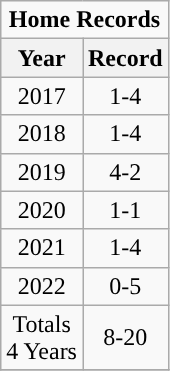<table class="wikitable sortable" style="text-align:center">
<tr>
<td colspan="2"><strong>Home Records</strong></td>
</tr>
<tr>
<th>Year</th>
<th>Record</th>
</tr>
<tr>
<td>2017</td>
<td>1-4</td>
</tr>
<tr>
<td>2018</td>
<td>1-4</td>
</tr>
<tr>
<td>2019</td>
<td>4-2</td>
</tr>
<tr>
<td>2020</td>
<td>1-1</td>
</tr>
<tr>
<td>2021</td>
<td>1-4</td>
</tr>
<tr>
<td>2022</td>
<td>0-5</td>
</tr>
<tr>
<td>Totals<br>4 Years</td>
<td>8-20<br></td>
</tr>
<tr>
</tr>
</table>
